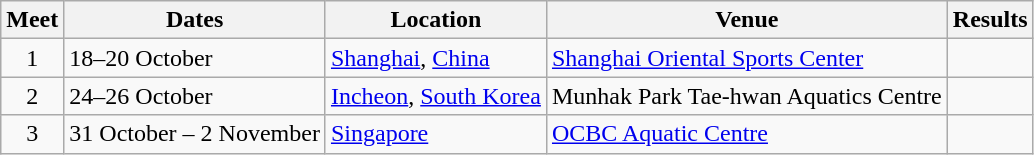<table class=wikitable>
<tr>
<th>Meet</th>
<th>Dates</th>
<th>Location</th>
<th>Venue</th>
<th>Results</th>
</tr>
<tr>
<td align=center>1</td>
<td>18–20 October</td>
<td> <a href='#'>Shanghai</a>, <a href='#'>China</a></td>
<td><a href='#'>Shanghai Oriental Sports Center</a></td>
<td></td>
</tr>
<tr>
<td align=center>2</td>
<td>24–26 October</td>
<td> <a href='#'>Incheon</a>, <a href='#'>South Korea</a></td>
<td>Munhak Park Tae-hwan Aquatics Centre</td>
<td></td>
</tr>
<tr>
<td align=center>3</td>
<td>31 October – 2 November</td>
<td> <a href='#'>Singapore</a></td>
<td><a href='#'>OCBC Aquatic Centre</a></td>
<td></td>
</tr>
</table>
